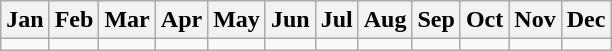<table class="wikitable">
<tr>
<th>Jan</th>
<th>Feb</th>
<th>Mar</th>
<th>Apr</th>
<th>May</th>
<th>Jun</th>
<th>Jul</th>
<th>Aug</th>
<th>Sep</th>
<th>Oct</th>
<th>Nov</th>
<th>Dec</th>
</tr>
<tr>
<td></td>
<td></td>
<td></td>
<td></td>
<td></td>
<td></td>
<td></td>
<td></td>
<td></td>
<td></td>
<td></td>
<td></td>
</tr>
</table>
